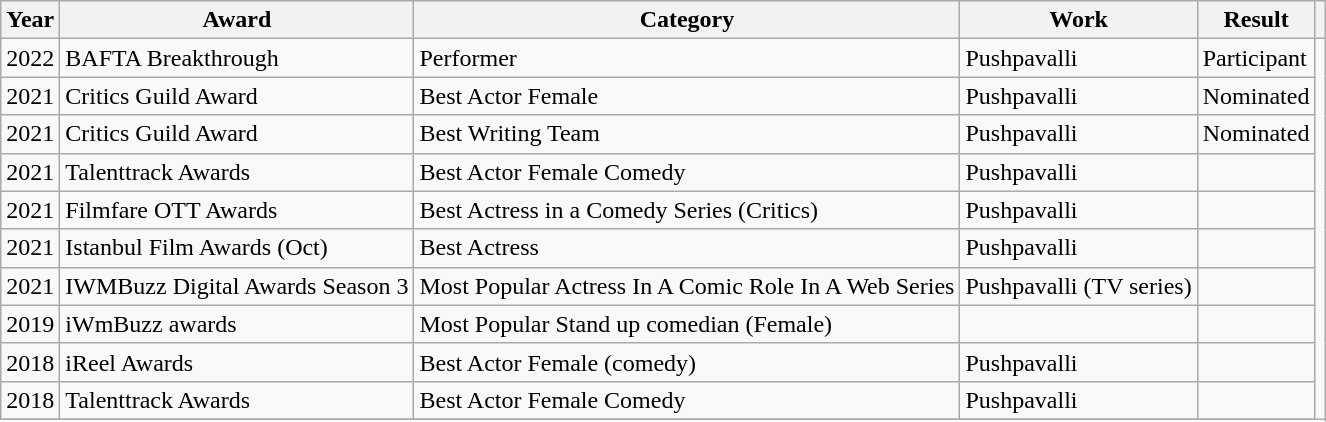<table class="wikitable sortable">
<tr>
<th>Year</th>
<th>Award</th>
<th>Category</th>
<th>Work</th>
<th>Result</th>
<th></th>
</tr>
<tr>
<td>2022</td>
<td>BAFTA Breakthrough</td>
<td>Performer</td>
<td>Pushpavalli</td>
<td>Participant</td>
</tr>
<tr>
<td>2021</td>
<td>Critics Guild Award</td>
<td>Best Actor Female</td>
<td>Pushpavalli</td>
<td>Nominated</td>
</tr>
<tr>
<td>2021</td>
<td>Critics Guild Award</td>
<td>Best Writing Team</td>
<td>Pushpavalli</td>
<td>Nominated</td>
</tr>
<tr>
<td>2021</td>
<td>Talenttrack Awards</td>
<td>Best Actor Female Comedy</td>
<td>Pushpavalli</td>
<td></td>
</tr>
<tr>
<td>2021</td>
<td>Filmfare OTT Awards</td>
<td>Best Actress in a Comedy Series (Critics)</td>
<td>Pushpavalli</td>
<td></td>
</tr>
<tr>
<td>2021</td>
<td>Istanbul Film Awards (Oct)</td>
<td>Best Actress</td>
<td>Pushpavalli</td>
<td></td>
</tr>
<tr>
<td>2021</td>
<td>IWMBuzz Digital Awards Season 3</td>
<td>Most Popular Actress In A Comic Role In A Web Series</td>
<td>Pushpavalli (TV series)</td>
<td></td>
</tr>
<tr>
<td>2019</td>
<td>iWmBuzz awards</td>
<td>Most Popular Stand up comedian (Female)</td>
<td></td>
<td></td>
</tr>
<tr>
<td>2018</td>
<td>iReel Awards</td>
<td>Best Actor Female (comedy)</td>
<td>Pushpavalli</td>
<td></td>
</tr>
<tr>
<td>2018</td>
<td>Talenttrack Awards</td>
<td>Best Actor Female Comedy</td>
<td>Pushpavalli</td>
<td></td>
</tr>
<tr>
</tr>
</table>
